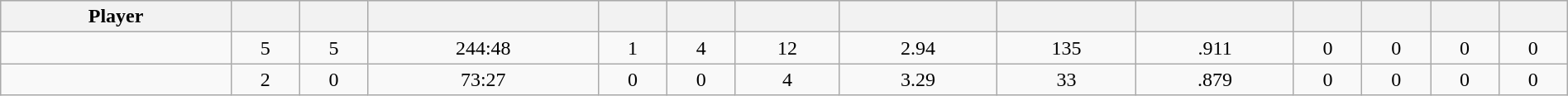<table class="wikitable sortable" style="width:100%;">
<tr style="text-align:center; background:#ddd;">
<th>Player</th>
<th></th>
<th></th>
<th></th>
<th></th>
<th></th>
<th></th>
<th></th>
<th></th>
<th></th>
<th></th>
<th></th>
<th></th>
<th></th>
</tr>
<tr align=center>
<td></td>
<td>5</td>
<td>5</td>
<td>244:48</td>
<td>1</td>
<td>4</td>
<td>12</td>
<td>2.94</td>
<td>135</td>
<td>.911</td>
<td>0</td>
<td>0</td>
<td>0</td>
<td>0</td>
</tr>
<tr align=center>
<td></td>
<td>2</td>
<td>0</td>
<td>73:27</td>
<td>0</td>
<td>0</td>
<td>4</td>
<td>3.29</td>
<td>33</td>
<td>.879</td>
<td>0</td>
<td>0</td>
<td>0</td>
<td>0</td>
</tr>
</table>
